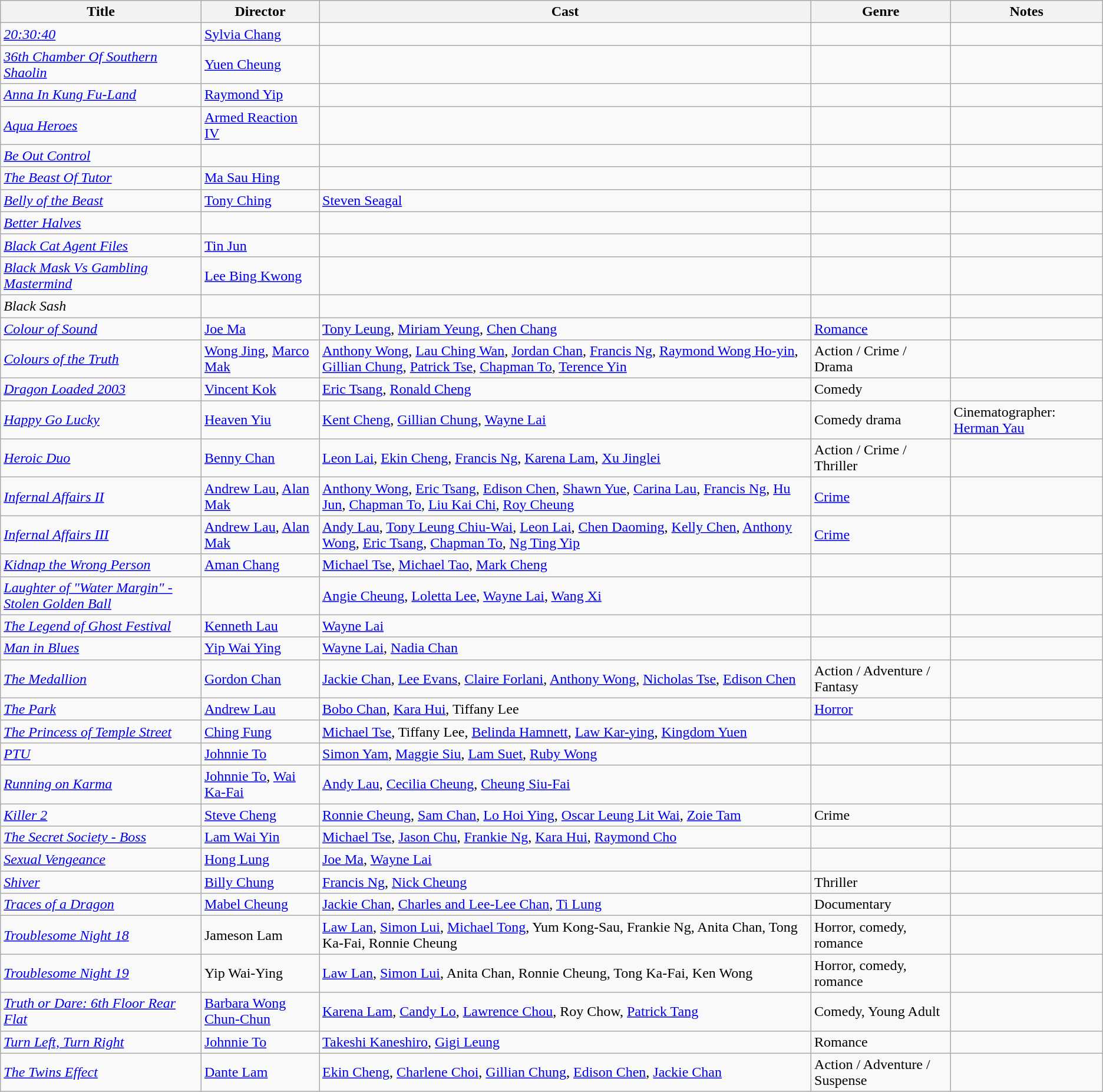<table class="wikitable sortable">
<tr>
<th>Title</th>
<th>Director</th>
<th>Cast</th>
<th>Genre</th>
<th>Notes</th>
</tr>
<tr>
<td><em><a href='#'>20:30:40</a></em></td>
<td><a href='#'>Sylvia Chang</a></td>
<td></td>
<td></td>
<td></td>
</tr>
<tr>
<td><em><a href='#'>36th Chamber Of Southern Shaolin</a></em></td>
<td><a href='#'>Yuen Cheung</a></td>
<td></td>
<td></td>
<td></td>
</tr>
<tr>
<td><em><a href='#'>Anna In Kung Fu-Land</a></em></td>
<td><a href='#'>Raymond Yip</a></td>
<td></td>
<td></td>
<td></td>
</tr>
<tr>
<td><em><a href='#'>Aqua Heroes</a></em></td>
<td><a href='#'>Armed Reaction IV</a></td>
<td></td>
<td></td>
<td></td>
</tr>
<tr>
<td><em><a href='#'>Be Out Control</a></em></td>
<td></td>
<td></td>
<td></td>
<td></td>
</tr>
<tr>
<td><em><a href='#'>The Beast Of Tutor</a></em></td>
<td><a href='#'>Ma Sau Hing</a></td>
<td></td>
<td></td>
<td></td>
</tr>
<tr>
<td><em><a href='#'>Belly of the Beast</a></em></td>
<td><a href='#'>Tony Ching</a></td>
<td><a href='#'>Steven Seagal</a></td>
<td></td>
<td></td>
</tr>
<tr>
<td><em><a href='#'>Better Halves</a></em></td>
<td></td>
<td></td>
<td></td>
<td></td>
</tr>
<tr>
<td><em><a href='#'>Black Cat Agent Files</a></em></td>
<td><a href='#'>Tin Jun</a></td>
<td></td>
<td></td>
<td></td>
</tr>
<tr>
<td><em><a href='#'>Black Mask Vs Gambling Mastermind</a></em></td>
<td><a href='#'>Lee Bing Kwong</a></td>
<td></td>
<td></td>
<td></td>
</tr>
<tr>
<td><em>Black Sash</em></td>
<td></td>
<td></td>
<td></td>
<td></td>
</tr>
<tr>
<td><em><a href='#'>Colour of Sound</a></em></td>
<td><a href='#'>Joe Ma</a></td>
<td><a href='#'>Tony Leung</a>, <a href='#'>Miriam Yeung</a>, <a href='#'>Chen Chang</a></td>
<td><a href='#'>Romance</a></td>
<td></td>
</tr>
<tr>
<td><em><a href='#'>Colours of the Truth</a></em></td>
<td><a href='#'>Wong Jing</a>, <a href='#'>Marco Mak</a></td>
<td><a href='#'>Anthony Wong</a>, <a href='#'>Lau Ching Wan</a>, <a href='#'>Jordan Chan</a>, <a href='#'>Francis Ng</a>, <a href='#'>Raymond Wong Ho-yin</a>, <a href='#'>Gillian Chung</a>, <a href='#'>Patrick Tse</a>, <a href='#'>Chapman To</a>, <a href='#'>Terence Yin</a></td>
<td>Action / Crime / Drama</td>
<td></td>
</tr>
<tr>
<td><em><a href='#'>Dragon Loaded 2003</a></em></td>
<td><a href='#'>Vincent Kok</a></td>
<td><a href='#'>Eric Tsang</a>, <a href='#'>Ronald Cheng</a></td>
<td>Comedy</td>
<td></td>
</tr>
<tr>
<td><em><a href='#'>Happy Go Lucky</a></em></td>
<td><a href='#'>Heaven Yiu</a></td>
<td><a href='#'>Kent Cheng</a>, <a href='#'>Gillian Chung</a>, <a href='#'>Wayne Lai</a></td>
<td>Comedy drama</td>
<td>Cinematographer: <a href='#'>Herman Yau</a></td>
</tr>
<tr>
<td><em><a href='#'>Heroic Duo</a></em></td>
<td><a href='#'>Benny Chan</a></td>
<td><a href='#'>Leon Lai</a>, <a href='#'>Ekin Cheng</a>, <a href='#'>Francis Ng</a>, <a href='#'>Karena Lam</a>, <a href='#'>Xu Jinglei</a></td>
<td>Action / Crime / Thriller</td>
<td></td>
</tr>
<tr>
<td><em><a href='#'>Infernal Affairs II</a></em></td>
<td><a href='#'>Andrew Lau</a>, <a href='#'>Alan Mak</a></td>
<td><a href='#'>Anthony Wong</a>, <a href='#'>Eric Tsang</a>, <a href='#'>Edison Chen</a>, <a href='#'>Shawn Yue</a>, <a href='#'>Carina Lau</a>, <a href='#'>Francis Ng</a>, <a href='#'>Hu Jun</a>, <a href='#'>Chapman To</a>, <a href='#'>Liu Kai Chi</a>, <a href='#'>Roy Cheung</a></td>
<td><a href='#'>Crime</a></td>
<td></td>
</tr>
<tr>
<td><em><a href='#'>Infernal Affairs III</a></em></td>
<td><a href='#'>Andrew Lau</a>, <a href='#'>Alan Mak</a></td>
<td><a href='#'>Andy Lau</a>, <a href='#'>Tony Leung Chiu-Wai</a>, <a href='#'>Leon Lai</a>, <a href='#'>Chen Daoming</a>, <a href='#'>Kelly Chen</a>, <a href='#'>Anthony Wong</a>, <a href='#'>Eric Tsang</a>, <a href='#'>Chapman To</a>, <a href='#'>Ng Ting Yip</a></td>
<td><a href='#'>Crime</a></td>
<td></td>
</tr>
<tr>
<td><em><a href='#'>Kidnap the Wrong Person</a></em></td>
<td><a href='#'>Aman Chang</a></td>
<td><a href='#'>Michael Tse</a>, <a href='#'>Michael Tao</a>, <a href='#'>Mark Cheng</a></td>
<td></td>
<td></td>
</tr>
<tr>
<td><em><a href='#'>Laughter of "Water Margin" - Stolen Golden Ball</a></em></td>
<td></td>
<td><a href='#'>Angie Cheung</a>, <a href='#'>Loletta Lee</a>, <a href='#'>Wayne Lai</a>, <a href='#'>Wang Xi</a></td>
<td></td>
<td></td>
</tr>
<tr>
<td><em><a href='#'>The Legend of Ghost Festival</a></em></td>
<td><a href='#'>Kenneth Lau</a></td>
<td><a href='#'>Wayne Lai</a></td>
<td></td>
<td></td>
</tr>
<tr>
<td><em><a href='#'>Man in Blues</a></em></td>
<td><a href='#'>Yip Wai Ying</a></td>
<td><a href='#'>Wayne Lai</a>, <a href='#'>Nadia Chan</a></td>
<td></td>
<td></td>
</tr>
<tr>
<td><em><a href='#'>The Medallion</a></em></td>
<td><a href='#'>Gordon Chan</a></td>
<td><a href='#'>Jackie Chan</a>, <a href='#'>Lee Evans</a>, <a href='#'>Claire Forlani</a>, <a href='#'>Anthony Wong</a>, <a href='#'>Nicholas Tse</a>, <a href='#'>Edison Chen</a></td>
<td>Action / Adventure / Fantasy</td>
<td></td>
</tr>
<tr>
<td><em><a href='#'>The Park</a></em></td>
<td><a href='#'>Andrew Lau</a></td>
<td><a href='#'>Bobo Chan</a>, <a href='#'>Kara Hui</a>, Tiffany Lee</td>
<td><a href='#'>Horror</a></td>
<td></td>
</tr>
<tr>
<td><em><a href='#'>The Princess of Temple Street</a></em></td>
<td><a href='#'>Ching Fung</a></td>
<td><a href='#'>Michael Tse</a>, Tiffany Lee, <a href='#'>Belinda Hamnett</a>, <a href='#'>Law Kar-ying</a>, <a href='#'>Kingdom Yuen</a></td>
<td></td>
<td></td>
</tr>
<tr>
<td><em><a href='#'>PTU</a></em></td>
<td><a href='#'>Johnnie To</a></td>
<td><a href='#'>Simon Yam</a>, <a href='#'>Maggie Siu</a>, <a href='#'>Lam Suet</a>, <a href='#'>Ruby Wong</a></td>
<td></td>
<td></td>
</tr>
<tr>
<td><em><a href='#'>Running on Karma</a></em></td>
<td><a href='#'>Johnnie To</a>, <a href='#'>Wai Ka-Fai</a></td>
<td><a href='#'>Andy Lau</a>, <a href='#'>Cecilia Cheung</a>, <a href='#'>Cheung Siu-Fai</a></td>
<td></td>
<td></td>
</tr>
<tr>
<td><em><a href='#'>Killer 2</a></em></td>
<td><a href='#'>Steve Cheng</a></td>
<td><a href='#'>Ronnie Cheung</a>, <a href='#'>Sam Chan</a>, <a href='#'>Lo Hoi Ying</a>, <a href='#'>Oscar Leung Lit Wai</a>, <a href='#'>Zoie Tam</a></td>
<td>Crime</td>
<td></td>
</tr>
<tr>
<td><em><a href='#'>The Secret Society - Boss</a></em></td>
<td><a href='#'>Lam Wai Yin</a></td>
<td><a href='#'>Michael Tse</a>, <a href='#'>Jason Chu</a>, <a href='#'>Frankie Ng</a>, <a href='#'>Kara Hui</a>, <a href='#'>Raymond Cho</a></td>
<td></td>
<td></td>
</tr>
<tr>
<td><em><a href='#'>Sexual Vengeance</a></em></td>
<td><a href='#'>Hong Lung</a></td>
<td><a href='#'>Joe Ma</a>, <a href='#'>Wayne Lai</a></td>
<td></td>
<td></td>
</tr>
<tr>
<td><em><a href='#'>Shiver</a></em></td>
<td><a href='#'>Billy Chung</a></td>
<td><a href='#'>Francis Ng</a>, <a href='#'>Nick Cheung</a></td>
<td>Thriller</td>
<td></td>
</tr>
<tr>
<td><em><a href='#'>Traces of a Dragon</a></em></td>
<td><a href='#'>Mabel Cheung</a></td>
<td><a href='#'>Jackie Chan</a>, <a href='#'>Charles and Lee-Lee Chan</a>, <a href='#'>Ti Lung</a></td>
<td>Documentary</td>
<td></td>
</tr>
<tr>
<td><em><a href='#'>Troublesome Night 18</a></em></td>
<td>Jameson Lam</td>
<td><a href='#'>Law Lan</a>, <a href='#'>Simon Lui</a>, <a href='#'>Michael Tong</a>, Yum Kong-Sau, Frankie Ng, Anita Chan, Tong Ka-Fai, Ronnie Cheung</td>
<td>Horror, comedy, romance</td>
<td></td>
</tr>
<tr>
<td><em><a href='#'>Troublesome Night 19</a></em></td>
<td>Yip Wai-Ying</td>
<td><a href='#'>Law Lan</a>, <a href='#'>Simon Lui</a>, Anita Chan, Ronnie Cheung, Tong Ka-Fai, Ken Wong</td>
<td>Horror, comedy, romance</td>
<td></td>
</tr>
<tr>
<td><em><a href='#'>Truth or Dare: 6th Floor Rear Flat</a></em></td>
<td><a href='#'>Barbara Wong Chun-Chun</a></td>
<td><a href='#'>Karena Lam</a>, <a href='#'>Candy Lo</a>, <a href='#'>Lawrence Chou</a>, Roy Chow, <a href='#'>Patrick Tang</a></td>
<td>Comedy, Young Adult</td>
<td></td>
</tr>
<tr>
<td><em><a href='#'>Turn Left, Turn Right</a></em></td>
<td><a href='#'>Johnnie To</a></td>
<td><a href='#'>Takeshi Kaneshiro</a>, <a href='#'>Gigi Leung</a></td>
<td>Romance</td>
<td></td>
</tr>
<tr>
<td><em><a href='#'>The Twins Effect</a></em></td>
<td><a href='#'>Dante Lam</a></td>
<td><a href='#'>Ekin Cheng</a>, <a href='#'>Charlene Choi</a>, <a href='#'>Gillian Chung</a>, <a href='#'>Edison Chen</a>, <a href='#'>Jackie Chan</a></td>
<td>Action / Adventure / Suspense</td>
<td></td>
</tr>
</table>
